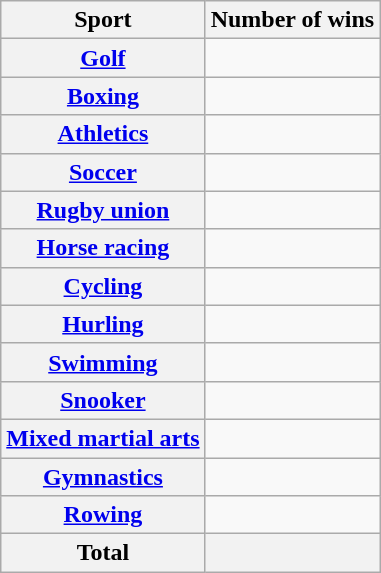<table class="wikitable plainrowheaders sortable">
<tr>
<th scope=col>Sport</th>
<th scope=col>Number of wins</th>
</tr>
<tr>
<th scope=row><a href='#'>Golf</a></th>
<td align=center></td>
</tr>
<tr>
<th scope=row><a href='#'>Boxing</a></th>
<td align=center></td>
</tr>
<tr>
<th scope=row><a href='#'>Athletics</a></th>
<td align=center></td>
</tr>
<tr>
<th scope=row><a href='#'>Soccer</a></th>
<td align=center></td>
</tr>
<tr>
<th scope=row><a href='#'>Rugby union</a></th>
<td align=center></td>
</tr>
<tr>
<th scope=row><a href='#'>Horse racing</a></th>
<td align=center></td>
</tr>
<tr>
<th scope=row><a href='#'>Cycling</a></th>
<td align=center></td>
</tr>
<tr>
<th scope=row><a href='#'>Hurling</a></th>
<td align=center></td>
</tr>
<tr>
<th scope=row><a href='#'>Swimming</a></th>
<td align=center></td>
</tr>
<tr>
<th scope=row><a href='#'>Snooker</a></th>
<td align=center></td>
</tr>
<tr>
<th scope=row><a href='#'>Mixed martial arts</a></th>
<td align=center></td>
</tr>
<tr>
<th scope=row><a href='#'>Gymnastics</a></th>
<td align=center></td>
</tr>
<tr>
<th scope=row><a href='#'>Rowing</a></th>
<td align=center></td>
</tr>
<tr>
<th>Total</th>
<th align=center></th>
</tr>
</table>
